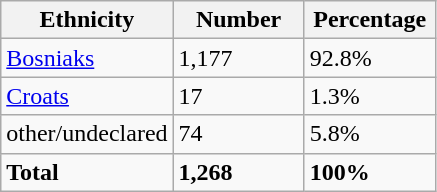<table class="wikitable">
<tr>
<th width="100px">Ethnicity</th>
<th width="80px">Number</th>
<th width="80px">Percentage</th>
</tr>
<tr>
<td><a href='#'>Bosniaks</a></td>
<td>1,177</td>
<td>92.8%</td>
</tr>
<tr>
<td><a href='#'>Croats</a></td>
<td>17</td>
<td>1.3%</td>
</tr>
<tr>
<td>other/undeclared</td>
<td>74</td>
<td>5.8%</td>
</tr>
<tr>
<td><strong>Total</strong></td>
<td><strong>1,268</strong></td>
<td><strong>100%</strong></td>
</tr>
</table>
